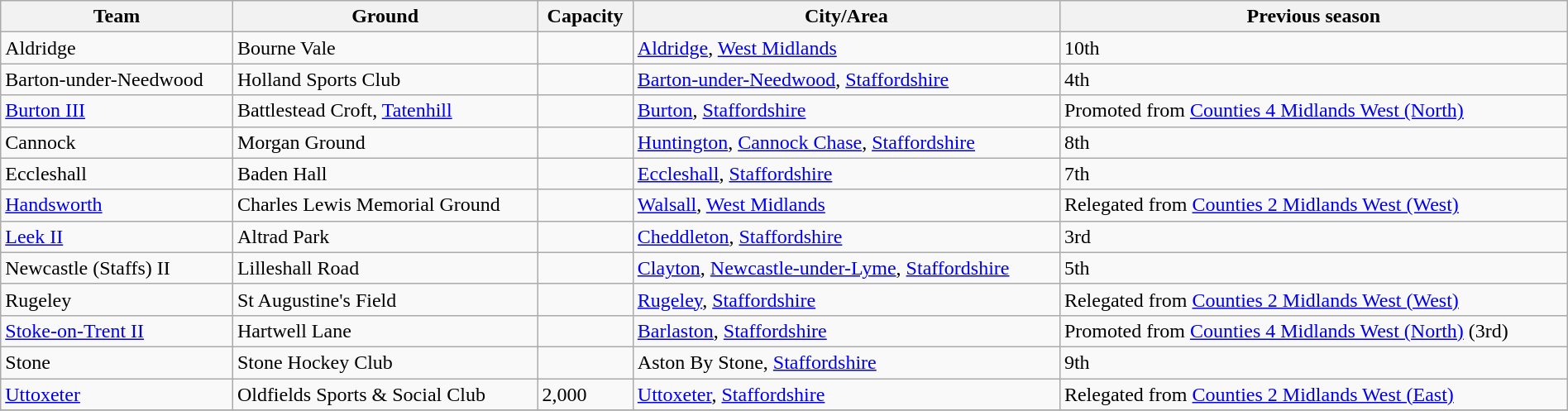<table class="wikitable sortable" width=100%>
<tr>
<th>Team</th>
<th>Ground</th>
<th>Capacity</th>
<th>City/Area</th>
<th>Previous season</th>
</tr>
<tr>
<td>Aldridge</td>
<td>Bourne Vale</td>
<td></td>
<td><a href='#'>Aldridge</a>, <a href='#'>West Midlands</a></td>
<td>10th</td>
</tr>
<tr>
<td>Barton-under-Needwood</td>
<td>Holland Sports Club</td>
<td></td>
<td><a href='#'>Barton-under-Needwood</a>, <a href='#'>Staffordshire</a></td>
<td>4th</td>
</tr>
<tr>
<td><a href='#'>Burton III</a></td>
<td>Battlestead Croft, <a href='#'>Tatenhill</a></td>
<td></td>
<td><a href='#'>Burton</a>, <a href='#'>Staffordshire</a></td>
<td>Promoted from <a href='#'>Counties 4 Midlands West (North)</a></td>
</tr>
<tr>
<td>Cannock</td>
<td>Morgan Ground</td>
<td></td>
<td><a href='#'>Huntington</a>, <a href='#'>Cannock Chase</a>, <a href='#'>Staffordshire</a></td>
<td>8th</td>
</tr>
<tr>
<td>Eccleshall</td>
<td>Baden Hall</td>
<td></td>
<td><a href='#'>Eccleshall</a>, <a href='#'>Staffordshire</a></td>
<td>7th</td>
</tr>
<tr>
<td><a href='#'>Handsworth</a></td>
<td>Charles Lewis Memorial Ground</td>
<td></td>
<td><a href='#'>Walsall</a>, <a href='#'>West Midlands</a></td>
<td>Relegated from <a href='#'>Counties 2 Midlands West (West)</a></td>
</tr>
<tr>
<td><a href='#'>Leek II</a></td>
<td>Altrad Park</td>
<td></td>
<td><a href='#'>Cheddleton</a>, <a href='#'>Staffordshire</a></td>
<td>3rd</td>
</tr>
<tr>
<td>Newcastle (Staffs) II</td>
<td>Lilleshall Road</td>
<td></td>
<td><a href='#'>Clayton</a>, <a href='#'>Newcastle-under-Lyme</a>, <a href='#'>Staffordshire</a></td>
<td>5th</td>
</tr>
<tr>
<td>Rugeley</td>
<td>St Augustine's Field</td>
<td></td>
<td><a href='#'>Rugeley</a>, <a href='#'>Staffordshire</a></td>
<td>Relegated from <a href='#'>Counties 2 Midlands West (West)</a></td>
</tr>
<tr>
<td><a href='#'>Stoke-on-Trent II</a></td>
<td>Hartwell Lane</td>
<td></td>
<td><a href='#'>Barlaston</a>, <a href='#'>Staffordshire</a></td>
<td>Promoted from <a href='#'>Counties 4 Midlands West (North)</a> (3rd)</td>
</tr>
<tr>
<td>Stone</td>
<td>Stone Hockey Club</td>
<td></td>
<td>Aston By Stone, <a href='#'>Staffordshire</a></td>
<td>9th</td>
</tr>
<tr>
<td><a href='#'>Uttoxeter</a></td>
<td>Oldfields Sports & Social Club</td>
<td>2,000</td>
<td><a href='#'>Uttoxeter</a>, <a href='#'>Staffordshire</a></td>
<td>Relegated from <a href='#'>Counties 2 Midlands West (East)</a></td>
</tr>
<tr>
</tr>
</table>
